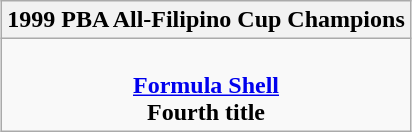<table class=wikitable style="text-align:center; margin:auto">
<tr>
<th>1999 PBA All-Filipino Cup Champions</th>
</tr>
<tr>
<td><br> <strong><a href='#'>Formula Shell</a></strong> <br> <strong>Fourth title</strong></td>
</tr>
</table>
